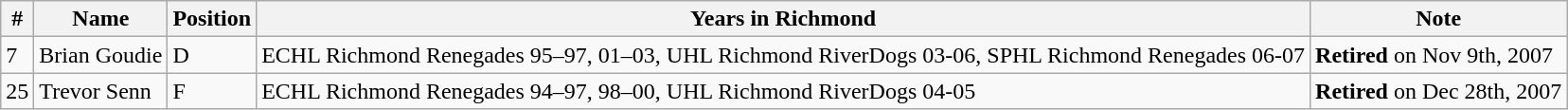<table class=wikitable>
<tr>
<th>#</th>
<th>Name</th>
<th>Position</th>
<th>Years in Richmond</th>
<th>Note</th>
</tr>
<tr>
<td>7</td>
<td>Brian Goudie</td>
<td>D</td>
<td>ECHL Richmond Renegades 95–97, 01–03, UHL Richmond RiverDogs 03-06, SPHL Richmond Renegades 06-07</td>
<td><strong>Retired</strong> on Nov 9th, 2007</td>
</tr>
<tr>
<td>25</td>
<td>Trevor Senn</td>
<td>F</td>
<td>ECHL Richmond Renegades 94–97, 98–00, UHL Richmond RiverDogs 04-05</td>
<td><strong>Retired</strong> on Dec 28th, 2007</td>
</tr>
</table>
